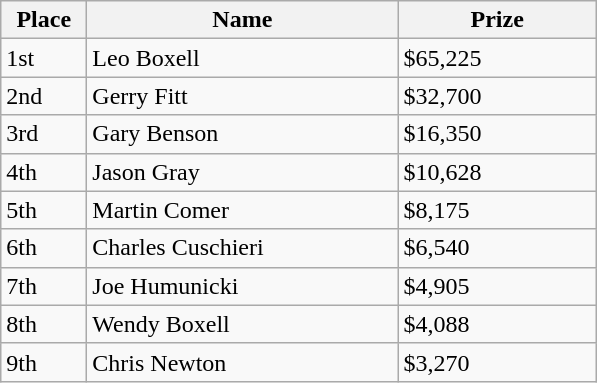<table class="wikitable">
<tr>
<th width="50">Place</th>
<th width="200">Name</th>
<th width="125">Prize</th>
</tr>
<tr>
<td>1st</td>
<td> Leo Boxell</td>
<td>$65,225</td>
</tr>
<tr>
<td>2nd</td>
<td> Gerry Fitt</td>
<td>$32,700</td>
</tr>
<tr>
<td>3rd</td>
<td> Gary Benson</td>
<td>$16,350</td>
</tr>
<tr>
<td>4th</td>
<td> Jason Gray</td>
<td>$10,628</td>
</tr>
<tr>
<td>5th</td>
<td> Martin Comer</td>
<td>$8,175</td>
</tr>
<tr>
<td>6th</td>
<td> Charles Cuschieri</td>
<td>$6,540</td>
</tr>
<tr>
<td>7th</td>
<td> Joe Humunicki</td>
<td>$4,905</td>
</tr>
<tr>
<td>8th</td>
<td> Wendy Boxell</td>
<td>$4,088</td>
</tr>
<tr>
<td>9th</td>
<td> Chris Newton</td>
<td>$3,270</td>
</tr>
</table>
